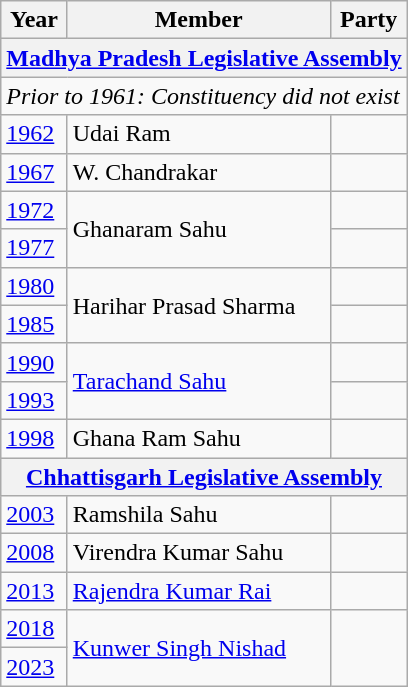<table class="wikitable sortable">
<tr>
<th>Year</th>
<th>Member</th>
<th colspan="2">Party</th>
</tr>
<tr>
<th colspan=4><a href='#'>Madhya Pradesh Legislative Assembly</a></th>
</tr>
<tr>
<td colspan=4><em>Prior to 1961: Constituency did not exist</em></td>
</tr>
<tr>
<td><a href='#'>1962</a></td>
<td>Udai Ram</td>
<td></td>
</tr>
<tr>
<td><a href='#'>1967</a></td>
<td>W. Chandrakar</td>
</tr>
<tr>
<td><a href='#'>1972</a></td>
<td rowspan="2">Ghanaram Sahu</td>
<td></td>
</tr>
<tr>
<td><a href='#'>1977</a></td>
<td></td>
</tr>
<tr>
<td><a href='#'>1980</a></td>
<td rowspan="2">Harihar Prasad Sharma</td>
<td></td>
</tr>
<tr>
<td><a href='#'>1985</a></td>
<td></td>
</tr>
<tr>
<td><a href='#'>1990</a></td>
<td rowspan="2"><a href='#'>Tarachand Sahu</a></td>
<td></td>
</tr>
<tr>
<td><a href='#'>1993</a></td>
</tr>
<tr>
<td><a href='#'>1998</a></td>
<td>Ghana Ram Sahu</td>
<td></td>
</tr>
<tr>
<th colspan=4><a href='#'>Chhattisgarh Legislative Assembly</a></th>
</tr>
<tr>
<td><a href='#'>2003</a></td>
<td>Ramshila Sahu</td>
<td></td>
</tr>
<tr>
<td><a href='#'>2008</a></td>
<td>Virendra Kumar Sahu</td>
</tr>
<tr>
<td><a href='#'>2013</a></td>
<td><a href='#'>Rajendra Kumar Rai</a></td>
<td></td>
</tr>
<tr>
<td><a href='#'>2018</a></td>
<td rowspan=2><a href='#'>Kunwer Singh Nishad</a></td>
</tr>
<tr>
<td><a href='#'>2023</a></td>
</tr>
</table>
